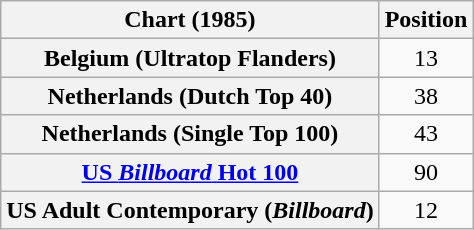<table class="wikitable sortable plainrowheaders" style="text-align:center">
<tr>
<th scope="col">Chart (1985)</th>
<th scope="col">Position</th>
</tr>
<tr>
<th scope="row">Belgium (Ultratop Flanders)</th>
<td>13</td>
</tr>
<tr>
<th scope="row">Netherlands (Dutch Top 40)</th>
<td>38</td>
</tr>
<tr>
<th scope="row">Netherlands (Single Top 100)</th>
<td>43</td>
</tr>
<tr>
<th scope="row"><a href='#'>US <em>Billboard</em> Hot 100</a></th>
<td>90</td>
</tr>
<tr>
<th scope="row">US Adult Contemporary (<em>Billboard</em>)</th>
<td>12</td>
</tr>
</table>
